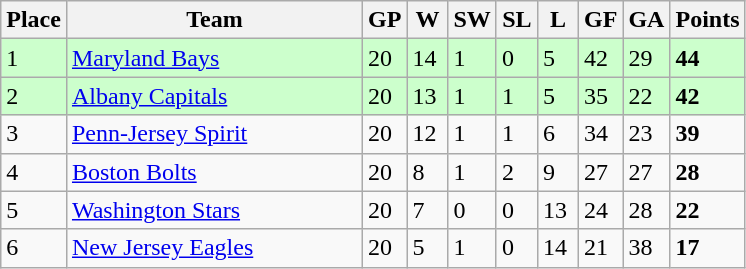<table class="wikitable">
<tr>
<th>Place</th>
<th width="190">Team</th>
<th width="20">GP</th>
<th width="20">W</th>
<th width="20">SW</th>
<th width="20">SL</th>
<th width="20">L</th>
<th width="20">GF</th>
<th width="20">GA</th>
<th>Points</th>
</tr>
<tr bgcolor=#ccffcc>
<td>1</td>
<td><a href='#'>Maryland Bays</a></td>
<td>20</td>
<td>14</td>
<td>1</td>
<td>0</td>
<td>5</td>
<td>42</td>
<td>29</td>
<td><strong>44</strong></td>
</tr>
<tr bgcolor=#ccffcc>
<td>2</td>
<td><a href='#'>Albany Capitals</a></td>
<td>20</td>
<td>13</td>
<td>1</td>
<td>1</td>
<td>5</td>
<td>35</td>
<td>22</td>
<td><strong>42</strong></td>
</tr>
<tr>
<td>3</td>
<td><a href='#'>Penn-Jersey Spirit</a></td>
<td>20</td>
<td>12</td>
<td>1</td>
<td>1</td>
<td>6</td>
<td>34</td>
<td>23</td>
<td><strong>39</strong></td>
</tr>
<tr>
<td>4</td>
<td><a href='#'>Boston Bolts</a></td>
<td>20</td>
<td>8</td>
<td>1</td>
<td>2</td>
<td>9</td>
<td>27</td>
<td>27</td>
<td><strong>28</strong></td>
</tr>
<tr>
<td>5</td>
<td><a href='#'>Washington Stars</a></td>
<td>20</td>
<td>7</td>
<td>0</td>
<td>0</td>
<td>13</td>
<td>24</td>
<td>28</td>
<td><strong>22</strong></td>
</tr>
<tr>
<td>6</td>
<td><a href='#'>New Jersey Eagles</a></td>
<td>20</td>
<td>5</td>
<td>1</td>
<td>0</td>
<td>14</td>
<td>21</td>
<td>38</td>
<td><strong>17</strong></td>
</tr>
</table>
